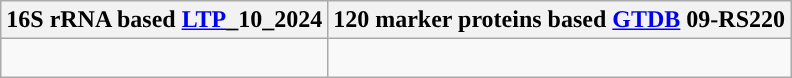<table class="wikitable">
<tr>
<th colspan=1>16S rRNA based <a href='#'>LTP</a>_10_2024</th>
<th colspan=1>120 marker proteins based <a href='#'>GTDB</a> 09-RS220</th>
</tr>
<tr>
<td style="vertical-align:top"><br></td>
<td><br></td>
</tr>
</table>
